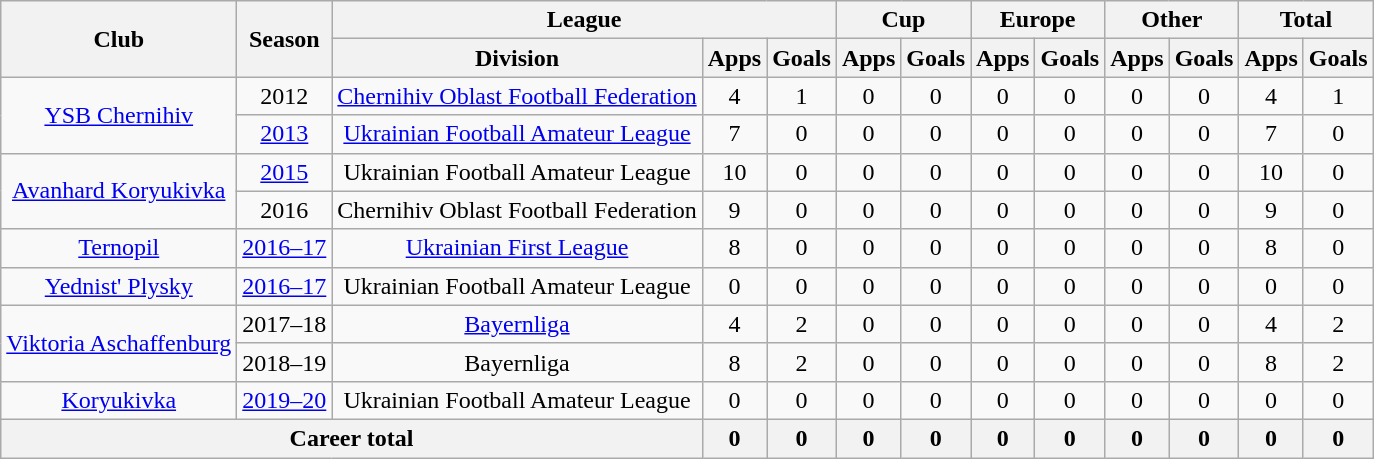<table class="wikitable" style="text-align:center">
<tr>
<th rowspan="2">Club</th>
<th rowspan="2">Season</th>
<th colspan="3">League</th>
<th colspan="2">Cup</th>
<th colspan="2">Europe</th>
<th colspan="2">Other</th>
<th colspan="2">Total</th>
</tr>
<tr>
<th>Division</th>
<th>Apps</th>
<th>Goals</th>
<th>Apps</th>
<th>Goals</th>
<th>Apps</th>
<th>Goals</th>
<th>Apps</th>
<th>Goals</th>
<th>Apps</th>
<th>Goals</th>
</tr>
<tr>
<td rowspan="2"><a href='#'>YSB Chernihiv</a></td>
<td>2012</td>
<td><a href='#'>Chernihiv Oblast Football Federation</a></td>
<td>4</td>
<td>1</td>
<td>0</td>
<td>0</td>
<td>0</td>
<td>0</td>
<td>0</td>
<td>0</td>
<td>4</td>
<td>1</td>
</tr>
<tr>
<td><a href='#'>2013</a></td>
<td><a href='#'>Ukrainian Football Amateur League</a></td>
<td>7</td>
<td>0</td>
<td>0</td>
<td>0</td>
<td>0</td>
<td>0</td>
<td>0</td>
<td>0</td>
<td>7</td>
<td>0</td>
</tr>
<tr>
<td rowspan="2"><a href='#'>Avanhard Koryukivka</a></td>
<td><a href='#'>2015</a></td>
<td>Ukrainian Football Amateur League</td>
<td>10</td>
<td>0</td>
<td>0</td>
<td>0</td>
<td>0</td>
<td>0</td>
<td>0</td>
<td>0</td>
<td>10</td>
<td>0</td>
</tr>
<tr>
<td>2016</td>
<td>Chernihiv Oblast Football Federation</td>
<td>9</td>
<td>0</td>
<td>0</td>
<td>0</td>
<td>0</td>
<td>0</td>
<td>0</td>
<td>0</td>
<td>9</td>
<td>0</td>
</tr>
<tr>
<td rowspan="1"><a href='#'>Ternopil</a></td>
<td><a href='#'>2016–17</a></td>
<td><a href='#'>Ukrainian First League</a></td>
<td>8</td>
<td>0</td>
<td>0</td>
<td>0</td>
<td>0</td>
<td>0</td>
<td>0</td>
<td>0</td>
<td>8</td>
<td>0</td>
</tr>
<tr>
<td rowspan="1"><a href='#'>Yednist' Plysky</a></td>
<td><a href='#'>2016–17</a></td>
<td>Ukrainian Football Amateur League</td>
<td>0</td>
<td>0</td>
<td>0</td>
<td>0</td>
<td>0</td>
<td>0</td>
<td>0</td>
<td>0</td>
<td>0</td>
<td>0</td>
</tr>
<tr>
<td rowspan="2"><a href='#'>Viktoria Aschaffenburg</a></td>
<td>2017–18</td>
<td><a href='#'>Bayernliga</a></td>
<td>4</td>
<td>2</td>
<td>0</td>
<td>0</td>
<td>0</td>
<td>0</td>
<td>0</td>
<td>0</td>
<td>4</td>
<td>2</td>
</tr>
<tr>
<td>2018–19</td>
<td>Bayernliga</td>
<td>8</td>
<td>2</td>
<td>0</td>
<td>0</td>
<td>0</td>
<td>0</td>
<td>0</td>
<td>0</td>
<td>8</td>
<td>2</td>
</tr>
<tr>
<td rowspan="1"><a href='#'>Koryukivka</a></td>
<td><a href='#'>2019–20</a></td>
<td>Ukrainian Football Amateur League</td>
<td>0</td>
<td>0</td>
<td>0</td>
<td>0</td>
<td>0</td>
<td>0</td>
<td>0</td>
<td>0</td>
<td>0</td>
<td>0</td>
</tr>
<tr>
<th colspan="3">Career total</th>
<th>0</th>
<th>0</th>
<th>0</th>
<th>0</th>
<th>0</th>
<th>0</th>
<th>0</th>
<th>0</th>
<th>0</th>
<th>0</th>
</tr>
</table>
